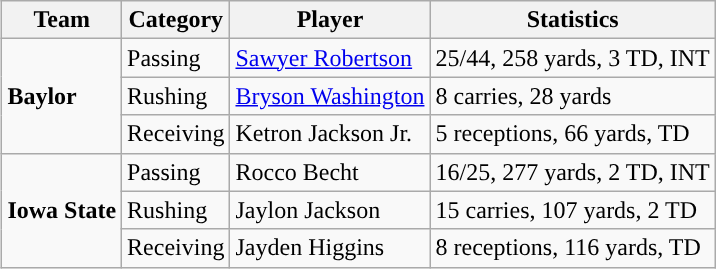<table class="wikitable" style="float: right;">
<tr>
<th>Team</th>
<th>Category</th>
<th>Player</th>
<th>Statistics</th>
</tr>
<tr>
<td rowspan=3><strong>Baylor</strong></td>
<td>Passing</td>
<td><a href='#'>Sawyer Robertson</a></td>
<td>25/44, 258 yards, 3 TD, INT</td>
</tr>
<tr>
<td>Rushing</td>
<td><a href='#'>Bryson Washington</a></td>
<td>8 carries, 28 yards</td>
</tr>
<tr>
<td>Receiving</td>
<td>Ketron Jackson Jr.</td>
<td>5 receptions, 66 yards, TD</td>
</tr>
<tr>
<td rowspan=3><strong>Iowa State</strong></td>
<td>Passing</td>
<td>Rocco Becht</td>
<td>16/25, 277 yards, 2 TD, INT</td>
</tr>
<tr>
<td>Rushing</td>
<td>Jaylon Jackson</td>
<td>15 carries, 107 yards, 2 TD</td>
</tr>
<tr>
<td>Receiving</td>
<td>Jayden Higgins</td>
<td>8 receptions, 116 yards, TD</td>
</tr>
</table>
